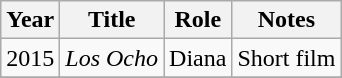<table class="wikitable sortable">
<tr>
<th>Year</th>
<th>Title</th>
<th>Role</th>
<th class="unsortable">Notes</th>
</tr>
<tr>
<td>2015</td>
<td><em>Los Ocho</em></td>
<td>Diana</td>
<td>Short film</td>
</tr>
<tr>
</tr>
</table>
